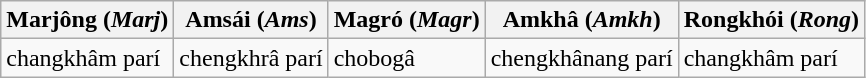<table class="wikitable">
<tr>
<th>Marjông (<em>Marj</em>)</th>
<th>Amsái (<em>Ams</em>)</th>
<th>Magró (<em>Magr</em>)</th>
<th>Amkhâ (<em>Amkh</em>)</th>
<th>Rongkhói (<em>Rong</em>)</th>
</tr>
<tr>
<td>changkhâm parí</td>
<td>chengkhrâ parí</td>
<td>chobogâ</td>
<td>chengkhânang parí</td>
<td>changkhâm parí</td>
</tr>
</table>
